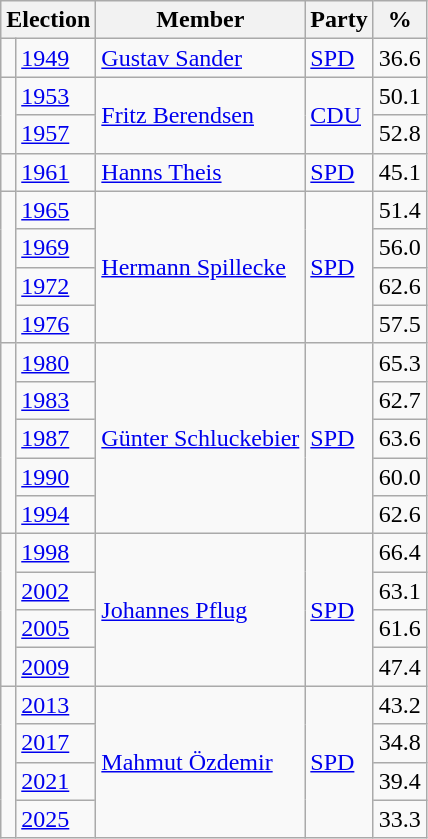<table class=wikitable>
<tr>
<th colspan=2>Election</th>
<th>Member</th>
<th>Party</th>
<th>%</th>
</tr>
<tr>
<td bgcolor=></td>
<td><a href='#'>1949</a></td>
<td><a href='#'>Gustav Sander</a></td>
<td><a href='#'>SPD</a></td>
<td align=right>36.6</td>
</tr>
<tr>
<td rowspan=2 bgcolor=></td>
<td><a href='#'>1953</a></td>
<td rowspan=2><a href='#'>Fritz Berendsen</a></td>
<td rowspan=2><a href='#'>CDU</a></td>
<td align=right>50.1</td>
</tr>
<tr>
<td><a href='#'>1957</a></td>
<td align=right>52.8</td>
</tr>
<tr>
<td bgcolor=></td>
<td><a href='#'>1961</a></td>
<td><a href='#'>Hanns Theis</a></td>
<td><a href='#'>SPD</a></td>
<td align=right>45.1</td>
</tr>
<tr>
<td rowspan=4 bgcolor=></td>
<td><a href='#'>1965</a></td>
<td rowspan=4><a href='#'>Hermann Spillecke</a></td>
<td rowspan=4><a href='#'>SPD</a></td>
<td align=right>51.4</td>
</tr>
<tr>
<td><a href='#'>1969</a></td>
<td align=right>56.0</td>
</tr>
<tr>
<td><a href='#'>1972</a></td>
<td align=right>62.6</td>
</tr>
<tr>
<td><a href='#'>1976</a></td>
<td align=right>57.5</td>
</tr>
<tr>
<td rowspan=5 bgcolor=></td>
<td><a href='#'>1980</a></td>
<td rowspan=5><a href='#'>Günter Schluckebier</a></td>
<td rowspan=5><a href='#'>SPD</a></td>
<td align=right>65.3</td>
</tr>
<tr>
<td><a href='#'>1983</a></td>
<td align=right>62.7</td>
</tr>
<tr>
<td><a href='#'>1987</a></td>
<td align=right>63.6</td>
</tr>
<tr>
<td><a href='#'>1990</a></td>
<td align=right>60.0</td>
</tr>
<tr>
<td><a href='#'>1994</a></td>
<td align=right>62.6</td>
</tr>
<tr>
<td rowspan=4 bgcolor=></td>
<td><a href='#'>1998</a></td>
<td rowspan=4><a href='#'>Johannes Pflug</a></td>
<td rowspan=4><a href='#'>SPD</a></td>
<td align=right>66.4</td>
</tr>
<tr>
<td><a href='#'>2002</a></td>
<td align=right>63.1</td>
</tr>
<tr>
<td><a href='#'>2005</a></td>
<td align=right>61.6</td>
</tr>
<tr>
<td><a href='#'>2009</a></td>
<td align=right>47.4</td>
</tr>
<tr>
<td rowspan=4 bgcolor=></td>
<td><a href='#'>2013</a></td>
<td rowspan=4><a href='#'>Mahmut Özdemir</a></td>
<td rowspan=4><a href='#'>SPD</a></td>
<td align=right>43.2</td>
</tr>
<tr>
<td><a href='#'>2017</a></td>
<td align=right>34.8</td>
</tr>
<tr>
<td><a href='#'>2021</a></td>
<td align=right>39.4</td>
</tr>
<tr>
<td><a href='#'>2025</a></td>
<td align=right>33.3</td>
</tr>
</table>
